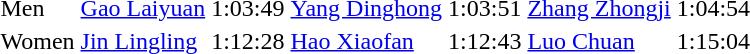<table>
<tr>
<td>Men</td>
<td><a href='#'>Gao Laiyuan</a></td>
<td>1:03:49</td>
<td><a href='#'>Yang Dinghong</a></td>
<td>1:03:51</td>
<td><a href='#'>Zhang Zhongji</a></td>
<td>1:04:54</td>
</tr>
<tr>
<td>Women</td>
<td><a href='#'>Jin Lingling</a></td>
<td>1:12:28</td>
<td><a href='#'>Hao Xiaofan</a></td>
<td>1:12:43</td>
<td><a href='#'>Luo Chuan</a></td>
<td>1:15:04</td>
</tr>
</table>
